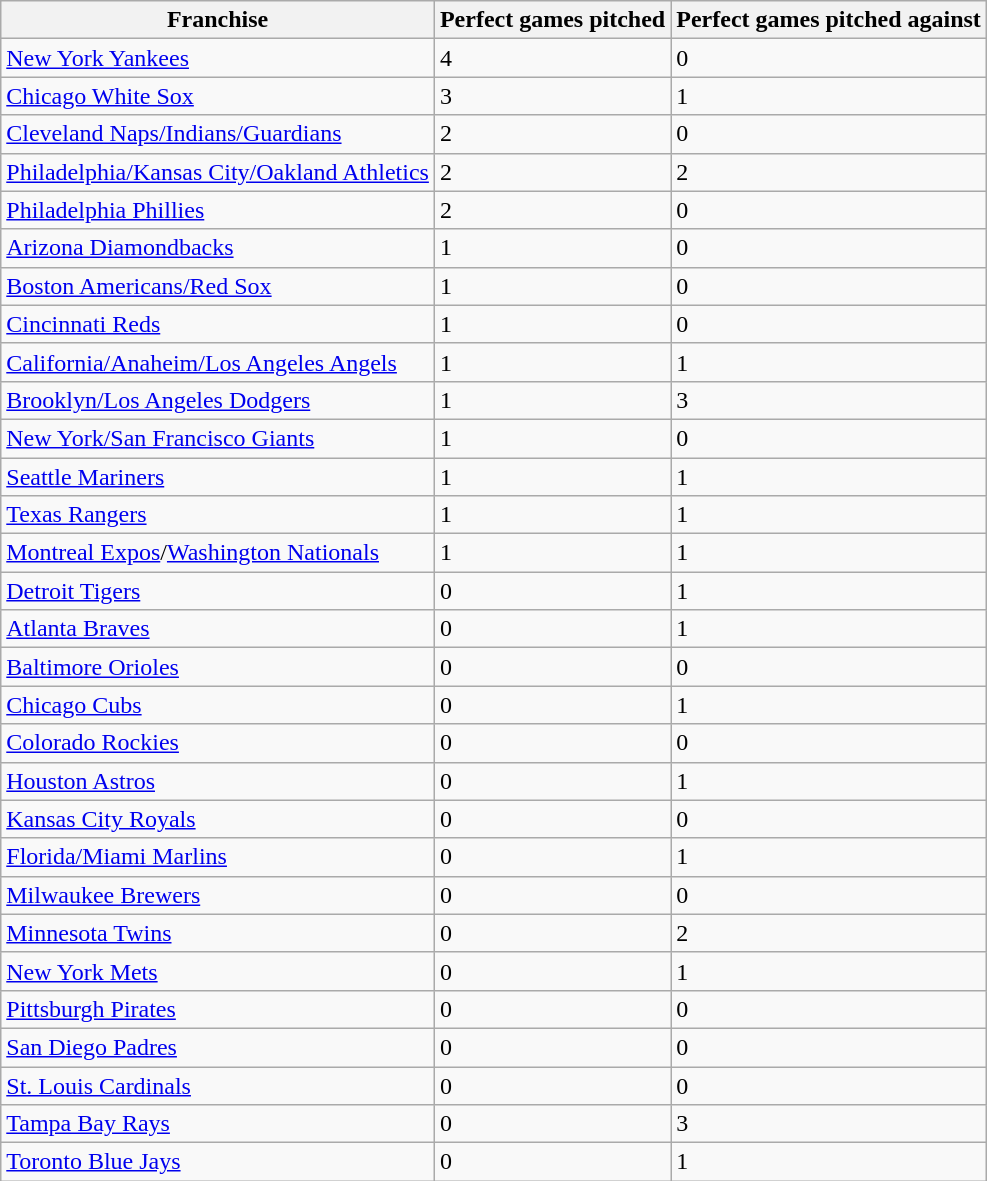<table class="wikitable sortable plainrowheaders">
<tr>
<th scope="col">Franchise</th>
<th scope="col">Perfect games pitched</th>
<th scope="col">Perfect games pitched against</th>
</tr>
<tr>
<td><a href='#'>New York Yankees</a></td>
<td>4</td>
<td>0</td>
</tr>
<tr>
<td><a href='#'>Chicago White Sox</a></td>
<td>3</td>
<td>1</td>
</tr>
<tr>
<td><a href='#'>Cleveland Naps/Indians/Guardians</a></td>
<td>2</td>
<td>0</td>
</tr>
<tr>
<td><a href='#'>Philadelphia/Kansas City/Oakland Athletics</a></td>
<td>2</td>
<td>2</td>
</tr>
<tr>
<td><a href='#'>Philadelphia Phillies</a></td>
<td>2</td>
<td>0</td>
</tr>
<tr>
<td><a href='#'>Arizona Diamondbacks</a></td>
<td>1</td>
<td>0</td>
</tr>
<tr>
<td><a href='#'>Boston Americans/Red Sox</a></td>
<td>1</td>
<td>0</td>
</tr>
<tr>
<td><a href='#'>Cincinnati Reds</a></td>
<td>1</td>
<td>0</td>
</tr>
<tr>
<td><a href='#'>California/Anaheim/Los Angeles Angels</a></td>
<td>1</td>
<td>1</td>
</tr>
<tr>
<td><a href='#'>Brooklyn/Los Angeles Dodgers</a></td>
<td>1</td>
<td>3</td>
</tr>
<tr>
<td><a href='#'> New York/San Francisco Giants</a></td>
<td>1</td>
<td>0</td>
</tr>
<tr>
<td><a href='#'>Seattle Mariners</a></td>
<td>1</td>
<td>1</td>
</tr>
<tr>
<td><a href='#'>Texas Rangers</a></td>
<td>1</td>
<td>1</td>
</tr>
<tr>
<td><a href='#'>Montreal Expos</a>/<a href='#'>Washington Nationals</a></td>
<td>1</td>
<td>1</td>
</tr>
<tr>
<td><a href='#'>Detroit Tigers</a></td>
<td>0</td>
<td>1</td>
</tr>
<tr>
<td><a href='#'>Atlanta Braves</a></td>
<td>0</td>
<td>1</td>
</tr>
<tr>
<td><a href='#'>Baltimore Orioles</a></td>
<td>0</td>
<td>0</td>
</tr>
<tr>
<td><a href='#'>Chicago Cubs</a></td>
<td>0</td>
<td>1</td>
</tr>
<tr>
<td><a href='#'>Colorado Rockies</a></td>
<td>0</td>
<td>0</td>
</tr>
<tr>
<td><a href='#'>Houston Astros</a></td>
<td>0</td>
<td>1</td>
</tr>
<tr>
<td><a href='#'>Kansas City Royals</a></td>
<td>0</td>
<td>0</td>
</tr>
<tr>
<td><a href='#'>Florida/Miami Marlins</a></td>
<td>0</td>
<td>1</td>
</tr>
<tr>
<td><a href='#'>Milwaukee Brewers</a></td>
<td>0</td>
<td>0</td>
</tr>
<tr>
<td><a href='#'>Minnesota Twins</a></td>
<td>0</td>
<td>2</td>
</tr>
<tr>
<td><a href='#'>New York Mets</a></td>
<td>0</td>
<td>1</td>
</tr>
<tr>
<td><a href='#'>Pittsburgh Pirates</a></td>
<td>0</td>
<td>0</td>
</tr>
<tr>
<td><a href='#'>San Diego Padres</a></td>
<td>0</td>
<td>0</td>
</tr>
<tr>
<td><a href='#'>St. Louis Cardinals</a></td>
<td>0</td>
<td>0</td>
</tr>
<tr>
<td><a href='#'>Tampa Bay Rays</a></td>
<td>0</td>
<td>3</td>
</tr>
<tr>
<td><a href='#'>Toronto Blue Jays</a></td>
<td>0</td>
<td>1</td>
</tr>
</table>
